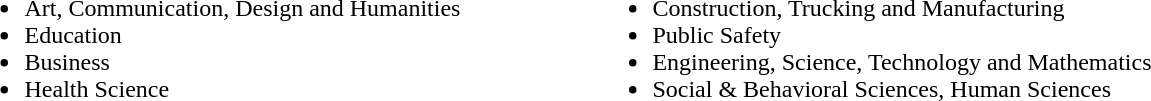<table>
<tr>
<td valign="top"><br><ul><li>Art, Communication, Design and Humanities</li><li>Education</li><li>Business</li><li>Health Science</li></ul></td>
<td width="80"> </td>
<td valign="top"><br><ul><li>Construction, Trucking and Manufacturing</li><li>Public Safety</li><li>Engineering, Science, Technology and Mathematics</li><li>Social & Behavioral Sciences, Human Sciences</li></ul></td>
</tr>
</table>
